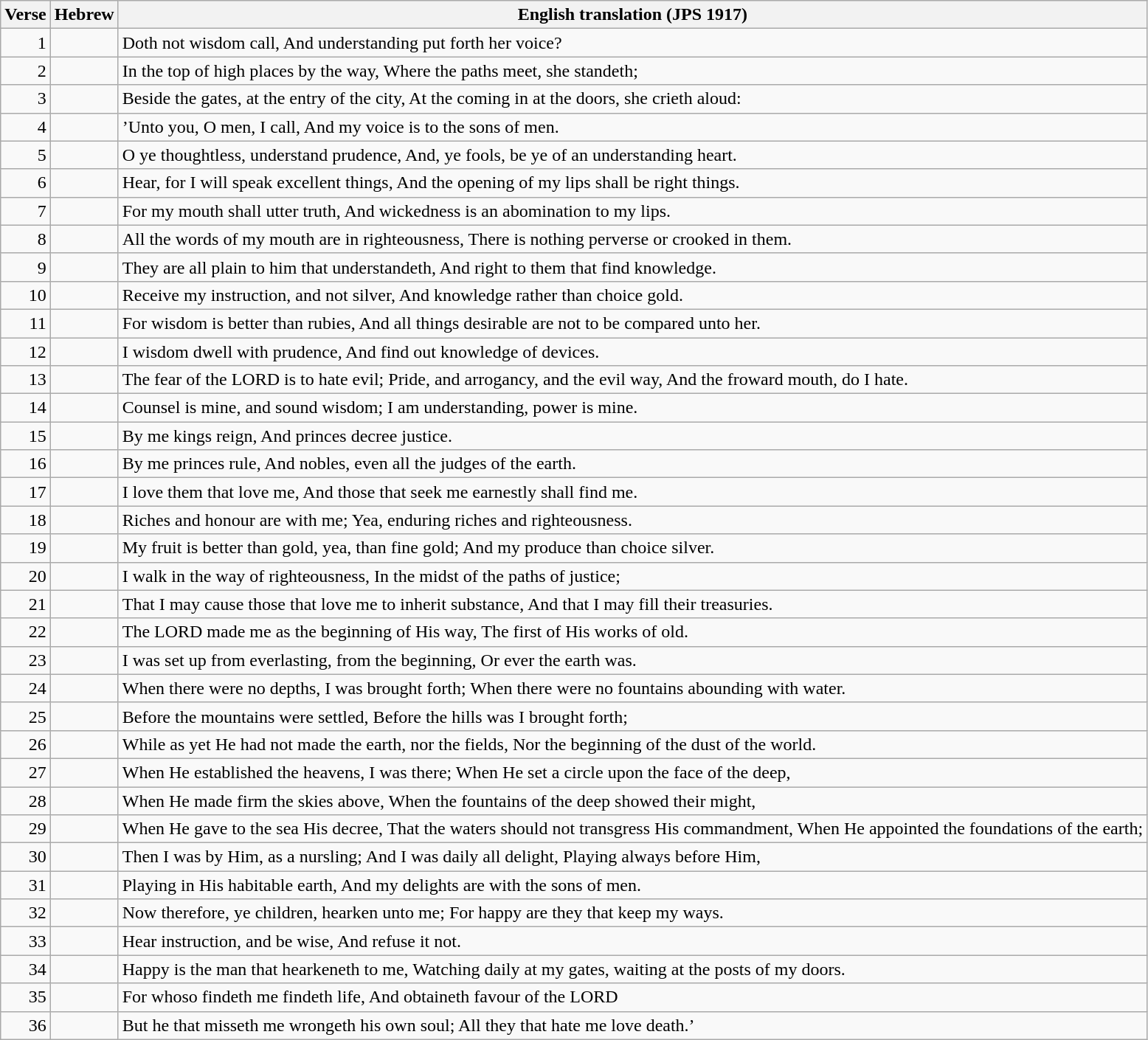<table class="wikitable">
<tr>
<th>Verse</th>
<th>Hebrew</th>
<th>English translation (JPS 1917)</th>
</tr>
<tr>
<td style="text-align:right">1</td>
<td style="text-align:right"></td>
<td>Doth not wisdom call, And understanding put forth her voice?</td>
</tr>
<tr>
<td style="text-align:right">2</td>
<td style="text-align:right"></td>
<td>In the top of high places by the way, Where the paths meet, she standeth;</td>
</tr>
<tr>
<td style="text-align:right">3</td>
<td style="text-align:right"></td>
<td>Beside the gates, at the entry of the city, At the coming in at the doors, she crieth aloud:</td>
</tr>
<tr>
<td style="text-align:right">4</td>
<td style="text-align:right"></td>
<td>’Unto you, O men, I call, And my voice is to the sons of men.</td>
</tr>
<tr>
<td style="text-align:right">5</td>
<td style="text-align:right"></td>
<td>O ye thoughtless, understand prudence, And, ye fools, be ye of an understanding heart.</td>
</tr>
<tr>
<td style="text-align:right">6</td>
<td style="text-align:right"></td>
<td>Hear, for I will speak excellent things, And the opening of my lips shall be right things.</td>
</tr>
<tr>
<td style="text-align:right">7</td>
<td style="text-align:right"></td>
<td>For my mouth shall utter truth, And wickedness is an abomination to my lips.</td>
</tr>
<tr>
<td style="text-align:right">8</td>
<td style="text-align:right"></td>
<td>All the words of my mouth are in righteousness, There is nothing perverse or crooked in them.</td>
</tr>
<tr>
<td style="text-align:right">9</td>
<td style="text-align:right"></td>
<td>They are all plain to him that understandeth, And right to them that find knowledge.</td>
</tr>
<tr>
<td style="text-align:right">10</td>
<td style="text-align:right"></td>
<td>Receive my instruction, and not silver, And knowledge rather than choice gold.</td>
</tr>
<tr>
<td style="text-align:right">11</td>
<td style="text-align:right"></td>
<td>For wisdom is better than rubies, And all things desirable are not to be compared unto her.</td>
</tr>
<tr>
<td style="text-align:right">12</td>
<td style="text-align:right"></td>
<td>I wisdom dwell with prudence, And find out knowledge of devices.</td>
</tr>
<tr>
<td style="text-align:right">13</td>
<td style="text-align:right"></td>
<td>The fear of the LORD is to hate evil; Pride, and arrogancy, and the evil way, And the froward mouth, do I hate.</td>
</tr>
<tr>
<td style="text-align:right">14</td>
<td style="text-align:right"></td>
<td>Counsel is mine, and sound wisdom; I am understanding, power is mine.</td>
</tr>
<tr>
<td style="text-align:right">15</td>
<td style="text-align:right"></td>
<td>By me kings reign, And princes decree justice.</td>
</tr>
<tr>
<td style="text-align:right">16</td>
<td style="text-align:right"></td>
<td>By me princes rule, And nobles, even all the judges of the earth.</td>
</tr>
<tr>
<td style="text-align:right">17</td>
<td style="text-align:right"></td>
<td>I love them that love me, And those that seek me earnestly shall find me.</td>
</tr>
<tr>
<td style="text-align:right">18</td>
<td style="text-align:right"></td>
<td>Riches and honour are with me; Yea, enduring riches and righteousness.</td>
</tr>
<tr>
<td style="text-align:right">19</td>
<td style="text-align:right"></td>
<td>My fruit is better than gold, yea, than fine gold; And my produce than choice silver.</td>
</tr>
<tr>
<td style="text-align:right">20</td>
<td style="text-align:right"></td>
<td>I walk in the way of righteousness, In the midst of the paths of justice;</td>
</tr>
<tr>
<td style="text-align:right">21</td>
<td style="text-align:right"></td>
<td>That I may cause those that love me to inherit substance, And that I may fill their treasuries.</td>
</tr>
<tr>
<td style="text-align:right">22</td>
<td style="text-align:right"></td>
<td>The LORD made me as the beginning of His way, The first of His works of old.</td>
</tr>
<tr>
<td style="text-align:right">23</td>
<td style="text-align:right"></td>
<td>I was set up from everlasting, from the beginning, Or ever the earth was.</td>
</tr>
<tr>
<td style="text-align:right">24</td>
<td style="text-align:right"></td>
<td>When there were no depths, I was brought forth; When there were no fountains abounding with water.</td>
</tr>
<tr>
<td style="text-align:right">25</td>
<td style="text-align:right"></td>
<td>Before the mountains were settled, Before the hills was I brought forth;</td>
</tr>
<tr>
<td style="text-align:right">26</td>
<td style="text-align:right"></td>
<td>While as yet He had not made the earth, nor the fields, Nor the beginning of the dust of the world.</td>
</tr>
<tr>
<td style="text-align:right">27</td>
<td style="text-align:right"></td>
<td>When He established the heavens, I was there; When He set a circle upon the face of the deep,</td>
</tr>
<tr>
<td style="text-align:right">28</td>
<td style="text-align:right"></td>
<td>When He made firm the skies above, When the fountains of the deep showed their might,</td>
</tr>
<tr>
<td style="text-align:right">29</td>
<td style="text-align:right"></td>
<td>When He gave to the sea His decree, That the waters should not transgress His commandment, When He appointed the foundations of the earth;</td>
</tr>
<tr>
<td style="text-align:right">30</td>
<td style="text-align:right"></td>
<td>Then I was by Him, as a nursling; And I was daily all delight, Playing always before Him,</td>
</tr>
<tr>
<td style="text-align:right">31</td>
<td style="text-align:right"></td>
<td>Playing in His habitable earth, And my delights are with the sons of men.</td>
</tr>
<tr>
<td style="text-align:right">32</td>
<td style="text-align:right"></td>
<td>Now therefore, ye children, hearken unto me; For happy are they that keep my ways.</td>
</tr>
<tr>
<td style="text-align:right">33</td>
<td style="text-align:right"></td>
<td>Hear instruction, and be wise, And refuse it not.</td>
</tr>
<tr>
<td style="text-align:right">34</td>
<td style="text-align:right"></td>
<td>Happy is the man that hearkeneth to me, Watching daily at my gates, waiting at the posts of my doors.</td>
</tr>
<tr>
<td style="text-align:right">35</td>
<td style="text-align:right"></td>
<td>For whoso findeth me findeth life, And obtaineth favour of the LORD</td>
</tr>
<tr>
<td style="text-align:right">36</td>
<td style="text-align:right"></td>
<td>But he that misseth me wrongeth his own soul; All they that hate me love death.’</td>
</tr>
</table>
